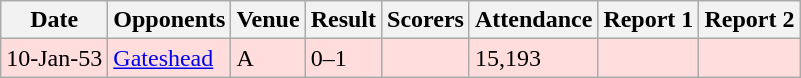<table class=wikitable>
<tr>
<th>Date</th>
<th>Opponents</th>
<th>Venue</th>
<th>Result</th>
<th>Scorers</th>
<th>Attendance</th>
<th>Report 1</th>
<th>Report 2</th>
</tr>
<tr bgcolor="#ffdddd">
<td>10-Jan-53</td>
<td><a href='#'>Gateshead</a></td>
<td>A</td>
<td>0–1</td>
<td></td>
<td>15,193</td>
<td></td>
<td></td>
</tr>
</table>
